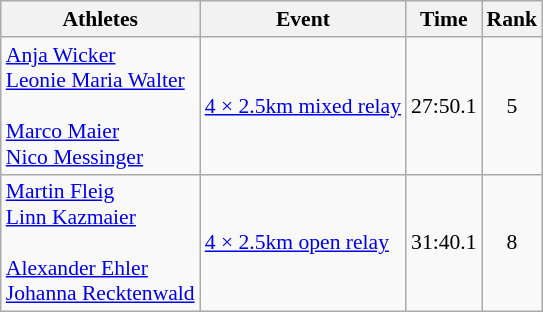<table class=wikitable style="font-size:90%">
<tr>
<th>Athletes</th>
<th>Event</th>
<th>Time</th>
<th>Rank</th>
</tr>
<tr>
<td><a href='#'>Anja Wicker</a><br><a href='#'>Leonie Maria Walter</a><br><br><a href='#'>Marco Maier</a><br><a href='#'>Nico Messinger</a><br></td>
<td><a href='#'>4 × 2.5km mixed relay</a></td>
<td align="center">27:50.1</td>
<td align="center">5</td>
</tr>
<tr>
<td><a href='#'>Martin Fleig</a><br><a href='#'>Linn Kazmaier</a><br><br><a href='#'>Alexander Ehler</a><br><a href='#'>Johanna Recktenwald</a><br></td>
<td><a href='#'>4 × 2.5km open relay</a></td>
<td align="center">31:40.1</td>
<td align="center">8</td>
</tr>
</table>
